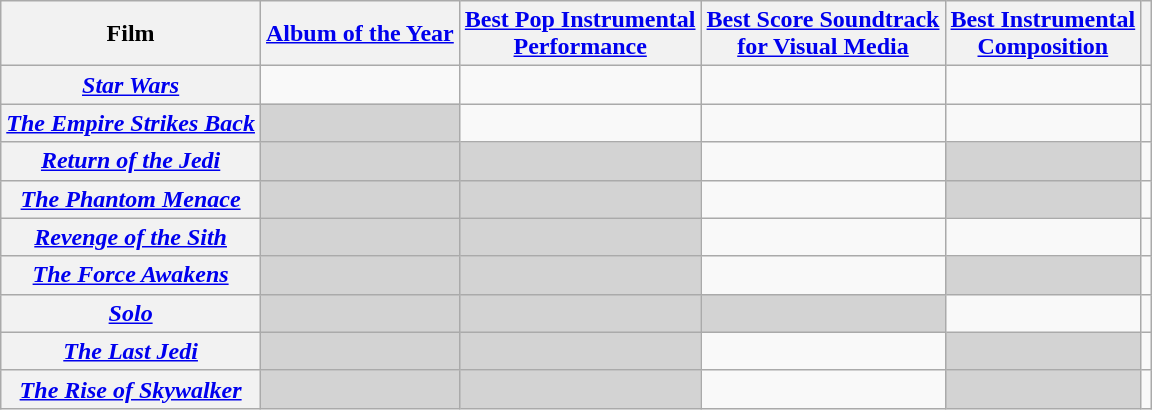<table class="wikitable" style="text-align:center;">
<tr>
<th align="center">Film</th>
<th align="center"><a href='#'>Album of the Year</a></th>
<th align="center"><a href='#'>Best Pop Instrumental<br>Performance</a></th>
<th align="center"><a href='#'>Best Score Soundtrack<br>for Visual Media</a></th>
<th align="center"><a href='#'>Best Instrumental<br>Composition</a></th>
<th scope="col" class="unsortable"></th>
</tr>
<tr>
<th scope="row"><em><a href='#'>Star Wars</a></em></th>
<td></td>
<td></td>
<td></td>
<td></td>
<td style="text-align:center"></td>
</tr>
<tr>
<th scope="row"><em><a href='#'>The Empire Strikes Back</a></em></th>
<td style="background-color:lightgrey;"> </td>
<td></td>
<td></td>
<td></td>
<td style="text-align:center"></td>
</tr>
<tr>
<th scope="row"><em><a href='#'>Return of the Jedi</a></em></th>
<td style="background-color:lightgrey;"> </td>
<td style="background-color:lightgrey;"> </td>
<td></td>
<td style="background-color:lightgrey;"> </td>
<td style="text-align:center"></td>
</tr>
<tr>
<th scope="row"><em><a href='#'>The Phantom Menace</a></em></th>
<td style="background-color:lightgrey;"> </td>
<td style="background-color:lightgrey;"> </td>
<td></td>
<td style="background-color:lightgrey;"> </td>
<td style="text-align:center"></td>
</tr>
<tr>
<th scope="row"><em><a href='#'>Revenge of the Sith</a></em></th>
<td style="background-color:lightgrey;"> </td>
<td style="background-color:lightgrey;"> </td>
<td></td>
<td></td>
<td style="text-align:center"></td>
</tr>
<tr>
<th scope="row"><em><a href='#'>The Force Awakens</a></em></th>
<td style="background-color:lightgrey;"> </td>
<td style="background-color:lightgrey;"> </td>
<td></td>
<td style="background-color:lightgrey;"> </td>
<td style="text-align:center"></td>
</tr>
<tr>
<th><em><a href='#'>Solo</a></em></th>
<td style="background-color:lightgrey;"> </td>
<td style="background-color:lightgrey;"> </td>
<td style="background-color:lightgrey;"> </td>
<td></td>
<td></td>
</tr>
<tr>
<th><em><a href='#'>The Last Jedi</a></em></th>
<td style="background-color:lightgrey;"> </td>
<td style="background-color:lightgrey;"> </td>
<td></td>
<td style="background-color:lightgrey;"> </td>
<td style="text-align:center"></td>
</tr>
<tr>
<th><em><a href='#'>The Rise of Skywalker</a></em></th>
<td style="background-color:lightgrey;"> </td>
<td style="background-color:lightgrey;"> </td>
<td></td>
<td style="background-color:lightgrey;"> </td>
<td style="text-align:center"></td>
</tr>
</table>
